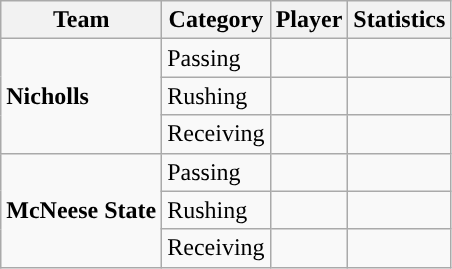<table class="wikitable" style="float: left;">
<tr>
<th>Team</th>
<th>Category</th>
<th>Player</th>
<th>Statistics</th>
</tr>
<tr>
<td rowspan=3><strong>Nicholls</strong></td>
<td>Passing</td>
<td> </td>
<td> </td>
</tr>
<tr>
<td>Rushing</td>
<td> </td>
<td> </td>
</tr>
<tr>
<td>Receiving</td>
<td> </td>
<td> </td>
</tr>
<tr>
<td rowspan=3><strong>McNeese State</strong></td>
<td>Passing</td>
<td> </td>
<td> </td>
</tr>
<tr>
<td>Rushing</td>
<td> </td>
<td> </td>
</tr>
<tr>
<td>Receiving</td>
<td> </td>
<td> </td>
</tr>
</table>
